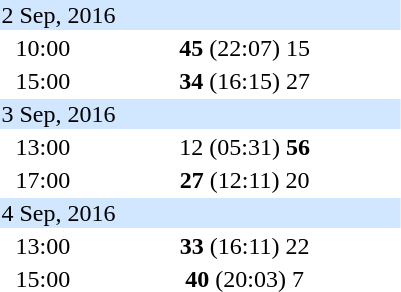<table style="text-align:center; float:left; margin-right:1em">
<tr>
<th width=18%></th>
<th width=18%></th>
<th width=28%></th>
<th width=18%></th>
<th width=18%></th>
</tr>
<tr align="left" bgcolor=#d0e7ff>
<td colspan=4>2 Sep, 2016</td>
</tr>
<tr>
<td>10:00</td>
<td align="right"><strong></strong></td>
<td><strong>45</strong> (22:07) 15</td>
<td align=left></td>
<td></td>
</tr>
<tr>
<td>15:00</td>
<td align="right"><strong></strong></td>
<td><strong>34</strong> (16:15) 27</td>
<td align=left></td>
<td></td>
</tr>
<tr align="left" bgcolor=#d0e7ff>
<td colspan=4>3 Sep, 2016</td>
</tr>
<tr>
<td>13:00</td>
<td align="right"></td>
<td>12 (05:31) <strong>56</strong></td>
<td align=left><strong></strong></td>
<td></td>
</tr>
<tr>
<td>17:00</td>
<td align="right"><strong></strong></td>
<td><strong>27</strong> (12:11) 20</td>
<td align=left></td>
<td></td>
</tr>
<tr align="left" bgcolor=#d0e7ff>
<td colspan=4>4 Sep, 2016</td>
</tr>
<tr>
<td>13:00</td>
<td align="right"><strong></strong></td>
<td><strong>33</strong> (16:11) 22</td>
<td align=left></td>
<td></td>
</tr>
<tr>
<td>15:00</td>
<td align="right"><strong></strong></td>
<td><strong>40</strong> (20:03) 7</td>
<td align=left></td>
<td></td>
</tr>
<tr align="left" bgcolor=#d0e7ff>
</tr>
</table>
